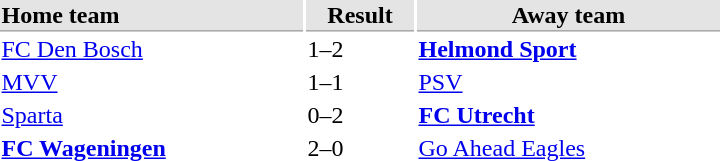<table>
<tr bgcolor="#E4E4E4">
<th style="border-bottom:1px solid #AAAAAA" width="200" align="left">Home team</th>
<th style="border-bottom:1px solid #AAAAAA" width="70" align="center">Result</th>
<th style="border-bottom:1px solid #AAAAAA" width="200">Away team</th>
</tr>
<tr>
<td><a href='#'>FC Den Bosch</a></td>
<td>1–2</td>
<td><strong><a href='#'>Helmond Sport</a></strong></td>
</tr>
<tr>
<td><a href='#'>MVV</a></td>
<td>1–1</td>
<td><a href='#'>PSV</a></td>
</tr>
<tr>
<td><a href='#'>Sparta</a></td>
<td>0–2</td>
<td><strong><a href='#'>FC Utrecht</a></strong></td>
</tr>
<tr>
<td><strong><a href='#'>FC Wageningen</a></strong></td>
<td>2–0</td>
<td><a href='#'>Go Ahead Eagles</a></td>
</tr>
</table>
